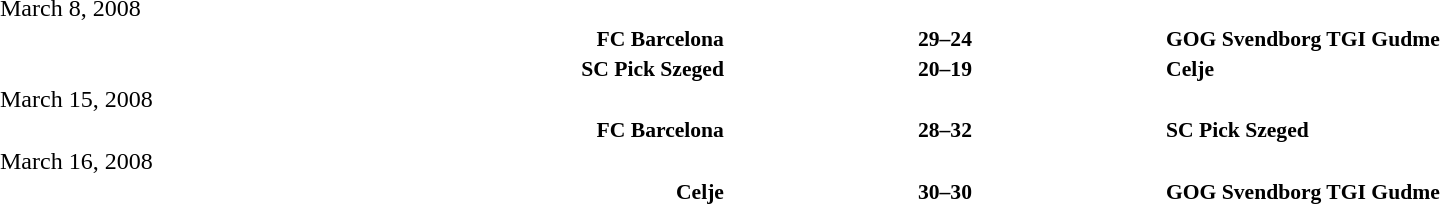<table width=100% cellspacing=1>
<tr>
<th width=20%></th>
<th width=12%></th>
<th width=20%></th>
</tr>
<tr>
<td>March 8, 2008</td>
</tr>
<tr style=font-size:90%>
<td align=right><strong>FC Barcelona</strong></td>
<td align=center><strong>29–24</strong></td>
<td><strong>GOG Svendborg TGI Gudme</strong></td>
</tr>
<tr style=font-size:90%>
<td align=right><strong>SC Pick Szeged</strong></td>
<td align=center><strong>20–19</strong></td>
<td><strong>Celje</strong></td>
</tr>
<tr>
<td>March 15, 2008</td>
</tr>
<tr style=font-size:90%>
<td align=right><strong>FC Barcelona</strong></td>
<td align=center><strong>28–32</strong></td>
<td><strong>SC Pick Szeged</strong></td>
</tr>
<tr>
<td>March 16, 2008</td>
</tr>
<tr style=font-size:90%>
<td align=right><strong>Celje</strong></td>
<td align=center><strong>30–30</strong></td>
<td><strong>GOG Svendborg TGI Gudme</strong></td>
</tr>
</table>
